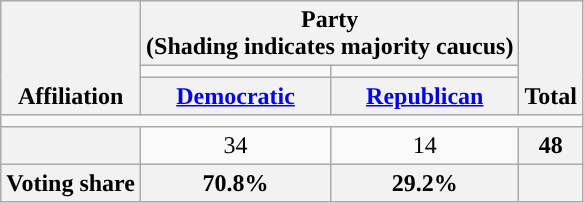<table class=wikitable style="text-align:center">
<tr style="vertical-align:bottom;">
<th rowspan=3>Affiliation</th>
<th colspan=2>Party <div>(Shading indicates majority caucus)</div></th>
<th rowspan=3>Total</th>
</tr>
<tr style="height:5px">
<td style="background-color:"></td>
<td style="background-color:"></td>
</tr>
<tr>
<th><a href='#'>Democratic</a></th>
<th><a href='#'>Republican</a></th>
</tr>
<tr>
<td colspan=5></td>
</tr>
<tr>
<th nowrap style="font-size:80%"></th>
<td>34</td>
<td>14</td>
<th>48</th>
</tr>
<tr>
<th>Voting share</th>
<th>70.8%</th>
<th>29.2%</th>
<th colspan=2></th>
</tr>
</table>
